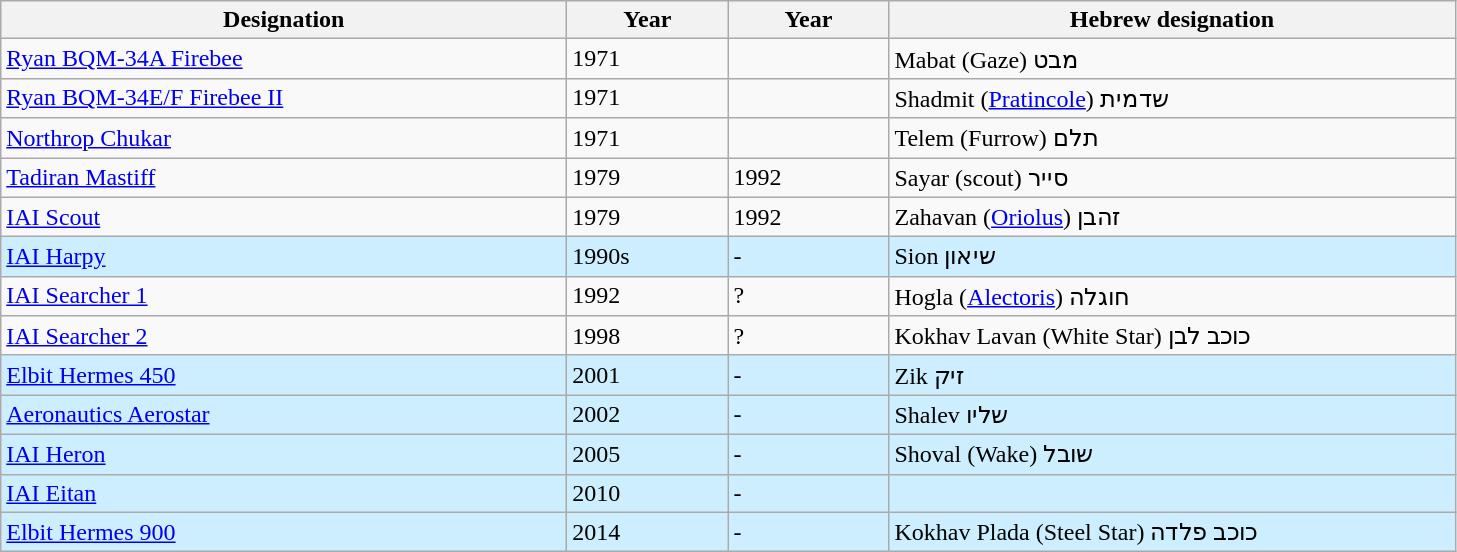<table class="wikitable sortable">
<tr>
<th width="370">Designation</th>
<th width="100">Year</th>
<th width="100">Year</th>
<th width="370">Hebrew designation</th>
</tr>
<tr>
<td> <a href='#'>Ryan BQM-34A Firebee</a></td>
<td>1971</td>
<td></td>
<td>Mabat (Gaze) מבט</td>
</tr>
<tr>
<td> <a href='#'>Ryan BQM-34E/F Firebee II</a></td>
<td>1971</td>
<td></td>
<td>Shadmit (<a href='#'>Pratincole</a>) שדמית</td>
</tr>
<tr>
<td> <a href='#'>Northrop Chukar</a></td>
<td>1971</td>
<td></td>
<td>Telem (Furrow) תלם</td>
</tr>
<tr>
<td> <a href='#'>Tadiran Mastiff</a></td>
<td>1979</td>
<td>1992</td>
<td>Sayar (scout) סייר</td>
</tr>
<tr>
<td> <a href='#'>IAI Scout</a></td>
<td>1979</td>
<td>1992</td>
<td>Zahavan (<a href='#'>Oriolus</a>) זהבן</td>
</tr>
<tr style="background:#cceeff">
<td> <a href='#'>IAI Harpy</a></td>
<td>1990s</td>
<td>-</td>
<td>Sion שיאון</td>
</tr>
<tr>
<td> <a href='#'>IAI Searcher 1</a></td>
<td>1992</td>
<td>?</td>
<td>Hogla (<a href='#'>Alectoris</a>) חוגלה</td>
</tr>
<tr>
<td> <a href='#'>IAI Searcher 2</a></td>
<td>1998</td>
<td>?</td>
<td>Kokhav Lavan (White Star) כוכב לבן</td>
</tr>
<tr style="background:#cceeff">
<td> <a href='#'>Elbit Hermes 450</a></td>
<td>2001</td>
<td>-</td>
<td>Zik זיק</td>
</tr>
<tr style="background:#cceeff">
<td> <a href='#'>Aeronautics Aerostar</a></td>
<td>2002</td>
<td>-</td>
<td>Shalev שליו</td>
</tr>
<tr style="background:#cceeff">
<td> <a href='#'>IAI Heron</a></td>
<td>2005</td>
<td>-</td>
<td>Shoval (Wake) שובל</td>
</tr>
<tr style="background:#cceeff">
<td> <a href='#'>IAI Eitan</a></td>
<td>2010</td>
<td>-</td>
<td></td>
</tr>
<tr style="background:#cceeff">
<td> <a href='#'>Elbit Hermes 900</a></td>
<td>2014</td>
<td>-</td>
<td>Kokhav Plada (Steel Star) כוכב פלדה</td>
</tr>
</table>
